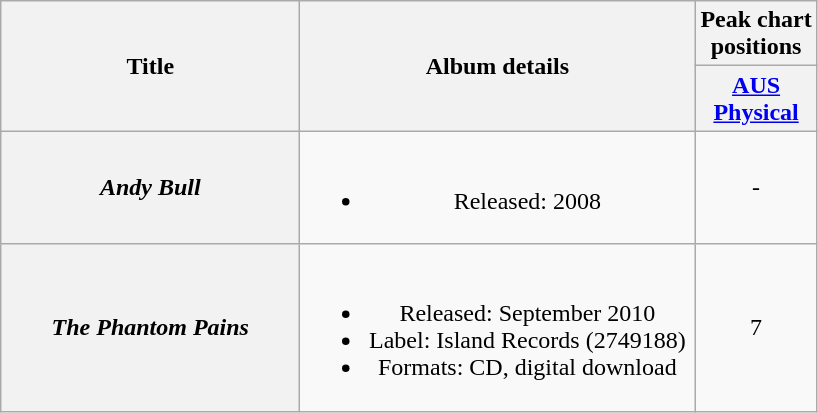<table class="wikitable plainrowheaders" style="text-align:center;" border="1">
<tr>
<th scope="col" rowspan="2" style="width:12em;">Title</th>
<th scope="col" rowspan="2" style="width:16em;">Album details</th>
<th scope="col" colspan="1">Peak chart<br>positions</th>
</tr>
<tr>
<th scope="col" style="text-align:center;"><a href='#'>AUS<br>Physical</a><br></th>
</tr>
<tr>
<th scope="row"><em>Andy Bull</em></th>
<td><br><ul><li>Released: 2008</li></ul></td>
<td>-</td>
</tr>
<tr>
<th scope="row"><em>The Phantom Pains</em></th>
<td><br><ul><li>Released: September 2010</li><li>Label: Island Records (2749188)</li><li>Formats: CD, digital download</li></ul></td>
<td>7</td>
</tr>
</table>
